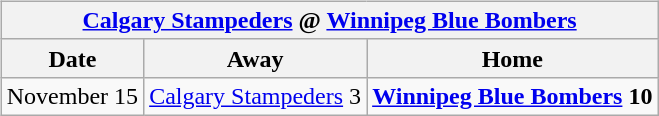<table cellspacing="10">
<tr>
<td valign="top"><br><table class="wikitable">
<tr>
<th colspan="4"><a href='#'>Calgary Stampeders</a> @ <a href='#'>Winnipeg Blue Bombers</a></th>
</tr>
<tr>
<th>Date</th>
<th>Away</th>
<th>Home</th>
</tr>
<tr>
<td>November 15</td>
<td><a href='#'>Calgary Stampeders</a> 3</td>
<td><strong><a href='#'>Winnipeg Blue Bombers</a> 10</strong></td>
</tr>
</table>
</td>
</tr>
</table>
